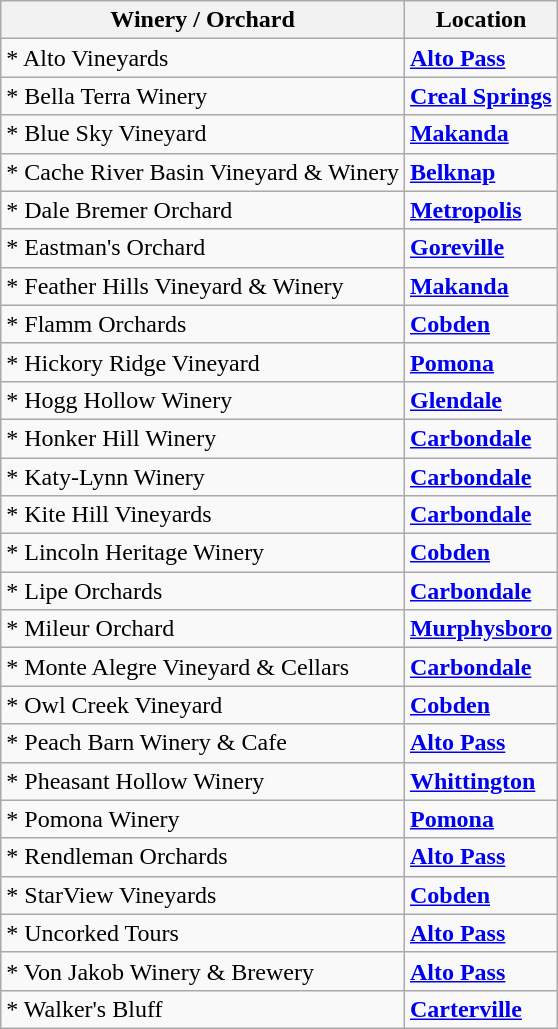<table class="wikitable sortable">
<tr>
<th>Winery / Orchard</th>
<th>Location</th>
</tr>
<tr>
<td>* Alto Vineyards</td>
<td><strong><a href='#'>Alto Pass</a></strong></td>
</tr>
<tr>
<td>* Bella Terra Winery</td>
<td><strong><a href='#'>Creal Springs</a></strong></td>
</tr>
<tr>
<td>* Blue Sky Vineyard</td>
<td><strong><a href='#'>Makanda</a></strong></td>
</tr>
<tr>
<td>* Cache River Basin Vineyard & Winery</td>
<td><strong><a href='#'>Belknap</a></strong></td>
</tr>
<tr>
<td>* Dale Bremer Orchard</td>
<td><strong><a href='#'>Metropolis</a></strong></td>
</tr>
<tr>
<td>* Eastman's Orchard</td>
<td><strong><a href='#'>Goreville</a></strong></td>
</tr>
<tr>
<td>* Feather Hills Vineyard & Winery</td>
<td><strong><a href='#'>Makanda</a></strong></td>
</tr>
<tr>
<td>* Flamm Orchards</td>
<td><strong><a href='#'>Cobden</a></strong></td>
</tr>
<tr>
<td>* Hickory Ridge Vineyard</td>
<td><strong><a href='#'>Pomona</a></strong></td>
</tr>
<tr>
<td>* Hogg Hollow Winery</td>
<td><strong><a href='#'>Glendale</a></strong></td>
</tr>
<tr>
<td>* Honker Hill Winery</td>
<td><strong><a href='#'>Carbondale</a></strong></td>
</tr>
<tr>
<td>* Katy-Lynn Winery</td>
<td><strong><a href='#'>Carbondale</a></strong></td>
</tr>
<tr>
<td>* Kite Hill Vineyards</td>
<td><strong><a href='#'>Carbondale</a></strong></td>
</tr>
<tr>
<td>* Lincoln Heritage Winery</td>
<td><strong><a href='#'>Cobden</a></strong></td>
</tr>
<tr>
<td>* Lipe Orchards</td>
<td><strong><a href='#'>Carbondale</a></strong></td>
</tr>
<tr>
<td>* Mileur Orchard</td>
<td><strong><a href='#'>Murphysboro</a></strong></td>
</tr>
<tr>
<td>* Monte Alegre Vineyard & Cellars</td>
<td><strong><a href='#'>Carbondale</a></strong></td>
</tr>
<tr>
<td>* Owl Creek Vineyard</td>
<td><strong><a href='#'>Cobden</a></strong></td>
</tr>
<tr>
<td>* Peach Barn Winery & Cafe</td>
<td><strong><a href='#'>Alto Pass</a></strong></td>
</tr>
<tr>
<td>* Pheasant Hollow Winery</td>
<td><strong><a href='#'>Whittington</a></strong></td>
</tr>
<tr>
<td>* Pomona Winery</td>
<td><strong><a href='#'>Pomona</a></strong></td>
</tr>
<tr>
<td>* Rendleman Orchards</td>
<td><strong><a href='#'>Alto Pass</a></strong></td>
</tr>
<tr>
<td>* StarView Vineyards</td>
<td><strong><a href='#'>Cobden</a></strong></td>
</tr>
<tr>
<td>* Uncorked Tours</td>
<td><strong><a href='#'>Alto Pass</a></strong></td>
</tr>
<tr>
<td>* Von Jakob Winery & Brewery</td>
<td><strong><a href='#'>Alto Pass</a></strong></td>
</tr>
<tr>
<td>* Walker's Bluff</td>
<td><strong><a href='#'>Carterville</a></strong></td>
</tr>
</table>
